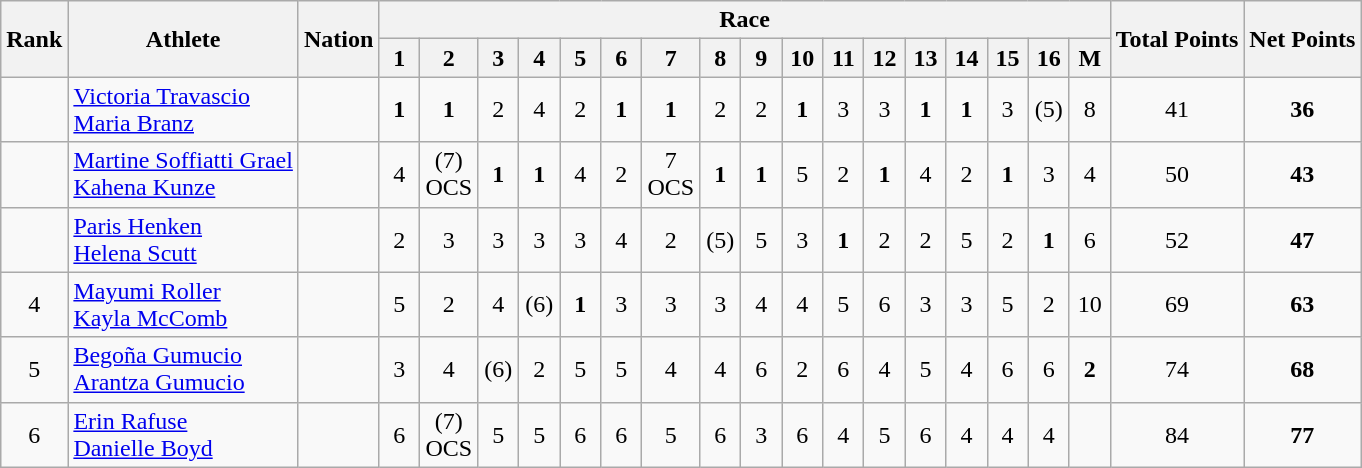<table class="wikitable" style="text-align:center">
<tr>
<th rowspan="2">Rank</th>
<th rowspan="2">Athlete</th>
<th rowspan="2">Nation</th>
<th colspan="17">Race</th>
<th rowspan="2">Total Points</th>
<th rowspan="2">Net Points</th>
</tr>
<tr>
<th width=20>1</th>
<th width=20>2</th>
<th width=20>3</th>
<th width=20>4</th>
<th width=20>5</th>
<th width=20>6</th>
<th width=20>7</th>
<th width=20>8</th>
<th width=20>9</th>
<th width=20>10</th>
<th width=20>11</th>
<th width=20>12</th>
<th width=20>13</th>
<th width=20>14</th>
<th width=20>15</th>
<th width=20>16</th>
<th width=20>M</th>
</tr>
<tr>
<td></td>
<td align=left><a href='#'>Victoria Travascio</a><br><a href='#'>Maria Branz</a></td>
<td align=left></td>
<td><strong>1</strong></td>
<td><strong>1</strong></td>
<td>2</td>
<td>4</td>
<td>2</td>
<td><strong>1</strong></td>
<td><strong>1</strong></td>
<td>2</td>
<td>2</td>
<td><strong>1</strong></td>
<td>3</td>
<td>3</td>
<td><strong>1</strong></td>
<td><strong>1</strong></td>
<td>3</td>
<td>(5)</td>
<td>8</td>
<td>41</td>
<td><strong>36</strong></td>
</tr>
<tr>
<td></td>
<td align=left><a href='#'>Martine Soffiatti Grael</a><br><a href='#'>Kahena Kunze</a></td>
<td align=left></td>
<td>4</td>
<td>(7)<br>OCS</td>
<td><strong>1</strong></td>
<td><strong>1</strong></td>
<td>4</td>
<td>2</td>
<td>7<br>OCS</td>
<td><strong>1</strong></td>
<td><strong>1</strong></td>
<td>5</td>
<td>2</td>
<td><strong>1</strong></td>
<td>4</td>
<td>2</td>
<td><strong>1</strong></td>
<td>3</td>
<td>4</td>
<td>50</td>
<td><strong>43</strong></td>
</tr>
<tr>
<td></td>
<td align=left><a href='#'>Paris Henken</a><br><a href='#'>Helena Scutt</a></td>
<td align=left></td>
<td>2</td>
<td>3</td>
<td>3</td>
<td>3</td>
<td>3</td>
<td>4</td>
<td>2</td>
<td>(5)</td>
<td>5</td>
<td>3</td>
<td><strong>1</strong></td>
<td>2</td>
<td>2</td>
<td>5</td>
<td>2</td>
<td><strong>1</strong></td>
<td>6</td>
<td>52</td>
<td><strong>47</strong></td>
</tr>
<tr>
<td>4</td>
<td align=left><a href='#'>Mayumi Roller</a><br><a href='#'>Kayla McComb</a></td>
<td align=left></td>
<td>5</td>
<td>2</td>
<td>4</td>
<td>(6)</td>
<td><strong>1</strong></td>
<td>3</td>
<td>3</td>
<td>3</td>
<td>4</td>
<td>4</td>
<td>5</td>
<td>6</td>
<td>3</td>
<td>3</td>
<td>5</td>
<td>2</td>
<td>10</td>
<td>69</td>
<td><strong>63</strong></td>
</tr>
<tr>
<td>5</td>
<td align=left><a href='#'>Begoña Gumucio</a><br><a href='#'>Arantza Gumucio</a></td>
<td align=left></td>
<td>3</td>
<td>4</td>
<td>(6)</td>
<td>2</td>
<td>5</td>
<td>5</td>
<td>4</td>
<td>4</td>
<td>6</td>
<td>2</td>
<td>6</td>
<td>4</td>
<td>5</td>
<td>4</td>
<td>6</td>
<td>6</td>
<td><strong>2</strong></td>
<td>74</td>
<td><strong>68</strong></td>
</tr>
<tr>
<td>6</td>
<td align=left><a href='#'>Erin Rafuse</a><br><a href='#'>Danielle Boyd</a></td>
<td align=left></td>
<td>6</td>
<td>(7)<br>OCS</td>
<td>5</td>
<td>5</td>
<td>6</td>
<td>6</td>
<td>5</td>
<td>6</td>
<td>3</td>
<td>6</td>
<td>4</td>
<td>5</td>
<td>6</td>
<td 6>4</td>
<td>4</td>
<td>4</td>
<td></td>
<td>84</td>
<td><strong>77</strong></td>
</tr>
</table>
